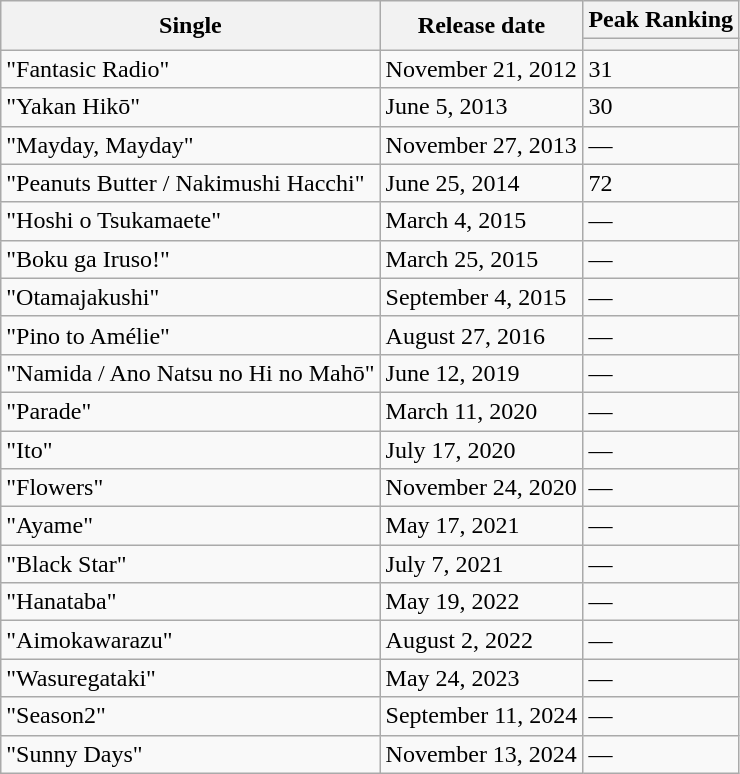<table class="wikitable">
<tr>
<th rowspan="2">Single</th>
<th rowspan="2">Release date</th>
<th>Peak Ranking</th>
</tr>
<tr>
<th><strong></strong></th>
</tr>
<tr>
<td>"Fantasic Radio"</td>
<td>November 21, 2012</td>
<td>31</td>
</tr>
<tr>
<td>"Yakan Hikō"</td>
<td>June 5, 2013</td>
<td>30</td>
</tr>
<tr>
<td>"Mayday, Mayday"</td>
<td>November 27, 2013</td>
<td>—</td>
</tr>
<tr>
<td>"Peanuts Butter / Nakimushi Hacchi"</td>
<td>June 25, 2014</td>
<td>72</td>
</tr>
<tr>
<td>"Hoshi o Tsukamaete"</td>
<td>March 4, 2015</td>
<td>—</td>
</tr>
<tr>
<td>"Boku ga Iruso!"</td>
<td>March 25, 2015</td>
<td>—</td>
</tr>
<tr>
<td>"Otamajakushi"</td>
<td>September 4, 2015</td>
<td>—</td>
</tr>
<tr>
<td>"Pino to Amélie"</td>
<td>August 27, 2016</td>
<td>—</td>
</tr>
<tr>
<td>"Namida / Ano Natsu no Hi no Mahō"</td>
<td>June 12, 2019</td>
<td>—</td>
</tr>
<tr>
<td>"Parade"</td>
<td>March 11, 2020</td>
<td>—</td>
</tr>
<tr>
<td>"Ito"</td>
<td>July 17, 2020</td>
<td>—</td>
</tr>
<tr>
<td>"Flowers"</td>
<td>November 24, 2020</td>
<td>—</td>
</tr>
<tr>
<td>"Ayame"</td>
<td>May 17, 2021</td>
<td>—</td>
</tr>
<tr>
<td>"Black Star"</td>
<td>July 7, 2021</td>
<td>—</td>
</tr>
<tr>
<td>"Hanataba"</td>
<td>May 19, 2022</td>
<td>—</td>
</tr>
<tr>
<td>"Aimokawarazu"</td>
<td>August 2, 2022</td>
<td>—</td>
</tr>
<tr>
<td>"Wasuregataki"</td>
<td>May 24, 2023</td>
<td>—</td>
</tr>
<tr>
<td>"Season2"</td>
<td>September 11, 2024</td>
<td>—</td>
</tr>
<tr>
<td>"Sunny Days"</td>
<td>November 13, 2024</td>
<td>—</td>
</tr>
</table>
